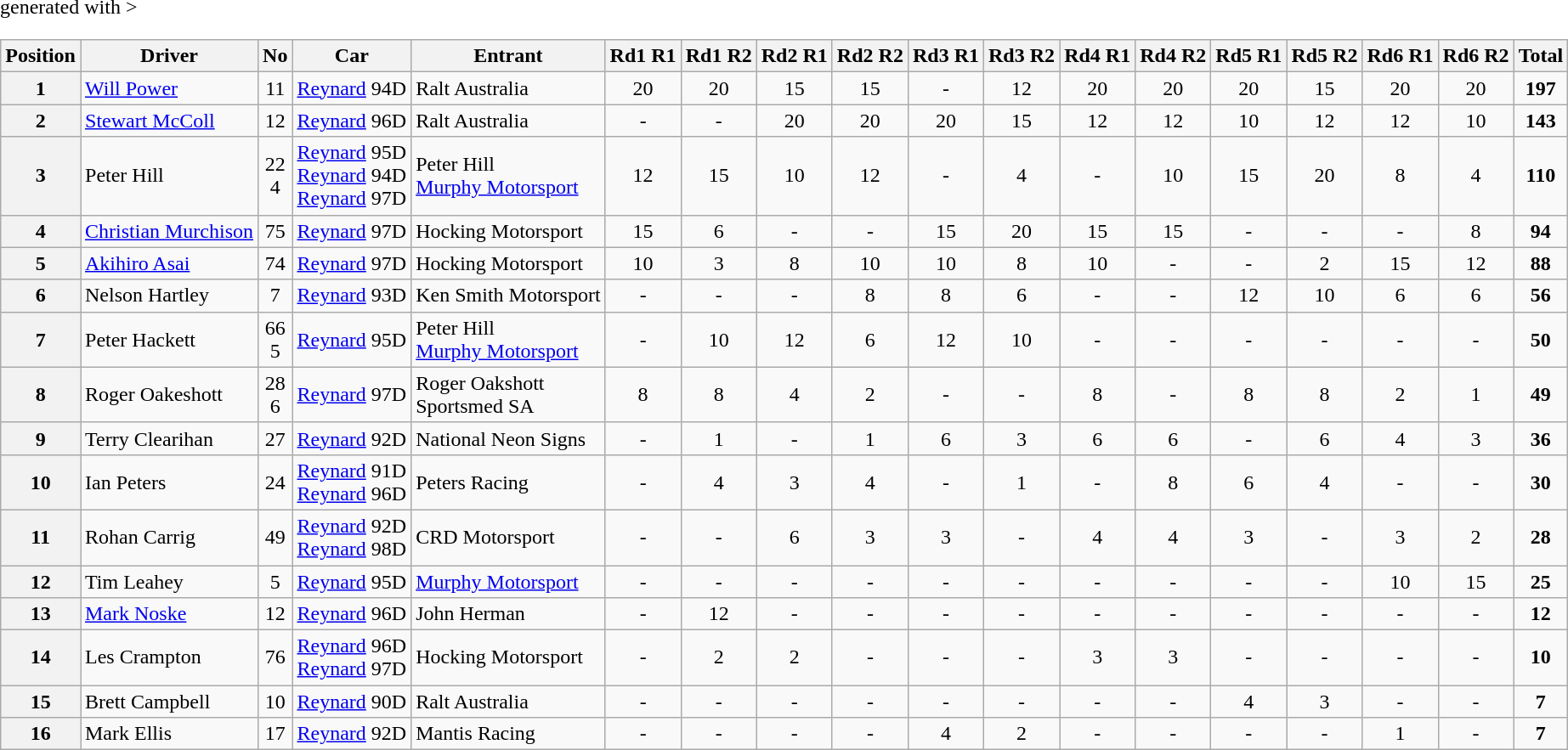<table class="wikitable" border="1" <hiddentext>generated with >
<tr style="font-weight:bold" style="font-size: 90%">
<th>Position</th>
<th>Driver</th>
<th>No</th>
<th>Car</th>
<th>Entrant</th>
<th>Rd1 R1</th>
<th>Rd1 R2</th>
<th>Rd2 R1</th>
<th>Rd2 R2</th>
<th>Rd3 R1</th>
<th>Rd3 R2</th>
<th>Rd4 R1</th>
<th>Rd4 R2</th>
<th>Rd5 R1</th>
<th>Rd5 R2</th>
<th>Rd6 R1</th>
<th>Rd6 R2</th>
<th>Total</th>
</tr>
<tr>
<th>1</th>
<td><a href='#'>Will Power</a></td>
<td align="center">11</td>
<td><a href='#'>Reynard</a> 94D</td>
<td>Ralt Australia</td>
<td align="center">20</td>
<td align="center">20</td>
<td align="center">15</td>
<td align="center">15</td>
<td align="center">-</td>
<td align="center">12</td>
<td align="center">20</td>
<td align="center">20</td>
<td align="center">20</td>
<td align="center">15</td>
<td align="center">20</td>
<td align="center">20</td>
<td align="center"><strong>197</strong></td>
</tr>
<tr>
<th>2</th>
<td><a href='#'>Stewart McColl</a></td>
<td align="center">12</td>
<td><a href='#'>Reynard</a> 96D</td>
<td>Ralt Australia</td>
<td align="center">-</td>
<td align="center">-</td>
<td align="center">20</td>
<td align="center">20</td>
<td align="center">20</td>
<td align="center">15</td>
<td align="center">12</td>
<td align="center">12</td>
<td align="center">10</td>
<td align="center">12</td>
<td align="center">12</td>
<td align="center">10</td>
<td align="center"><strong>143</strong></td>
</tr>
<tr>
<th>3</th>
<td>Peter Hill</td>
<td align="center">22 <br> 4</td>
<td><a href='#'>Reynard</a> 95D <br><a href='#'>Reynard</a> 94D <br><a href='#'>Reynard</a> 97D</td>
<td>Peter Hill<br><a href='#'>Murphy Motorsport</a></td>
<td align="center">12</td>
<td align="center">15</td>
<td align="center">10</td>
<td align="center">12</td>
<td align="center">-</td>
<td align="center">4</td>
<td align="center">-</td>
<td align="center">10</td>
<td align="center">15</td>
<td align="center">20</td>
<td align="center">8</td>
<td align="center">4</td>
<td align="center"><strong>110</strong></td>
</tr>
<tr>
<th>4</th>
<td><a href='#'>Christian Murchison</a></td>
<td align="center">75</td>
<td><a href='#'>Reynard</a> 97D</td>
<td>Hocking Motorsport</td>
<td align="center">15</td>
<td align="center">6</td>
<td align="center">-</td>
<td align="center">-</td>
<td align="center">15</td>
<td align="center">20</td>
<td align="center">15</td>
<td align="center">15</td>
<td align="center">-</td>
<td align="center">-</td>
<td align="center">-</td>
<td align="center">8</td>
<td align="center"><strong>94</strong></td>
</tr>
<tr>
<th>5</th>
<td><a href='#'>Akihiro Asai</a></td>
<td align="center">74</td>
<td><a href='#'>Reynard</a> 97D</td>
<td>Hocking Motorsport</td>
<td align="center">10</td>
<td align="center">3</td>
<td align="center">8</td>
<td align="center">10</td>
<td align="center">10</td>
<td align="center">8</td>
<td align="center">10</td>
<td align="center">-</td>
<td align="center">-</td>
<td align="center">2</td>
<td align="center">15</td>
<td align="center">12</td>
<td align="center"><strong>88</strong></td>
</tr>
<tr>
<th>6</th>
<td>Nelson Hartley</td>
<td align="center">7</td>
<td><a href='#'>Reynard</a> 93D</td>
<td>Ken Smith Motorsport</td>
<td align="center">-</td>
<td align="center">-</td>
<td align="center">-</td>
<td align="center">8</td>
<td align="center">8</td>
<td align="center">6</td>
<td align="center">-</td>
<td align="center">-</td>
<td align="center">12</td>
<td align="center">10</td>
<td align="center">6</td>
<td align="center">6</td>
<td align="center"><strong>56</strong></td>
</tr>
<tr>
<th>7</th>
<td>Peter Hackett</td>
<td align="center">66<br>5</td>
<td><a href='#'>Reynard</a> 95D</td>
<td>Peter Hill<br><a href='#'>Murphy Motorsport</a></td>
<td align="center">-</td>
<td align="center">10</td>
<td align="center">12</td>
<td align="center">6</td>
<td align="center">12</td>
<td align="center">10</td>
<td align="center">-</td>
<td align="center">-</td>
<td align="center">-</td>
<td align="center">-</td>
<td align="center">-</td>
<td align="center">-</td>
<td align="center"><strong>50</strong></td>
</tr>
<tr>
<th>8</th>
<td>Roger Oakeshott</td>
<td align="center">28<br>6</td>
<td><a href='#'>Reynard</a> 97D</td>
<td>Roger Oakshott<br>Sportsmed SA</td>
<td align="center">8</td>
<td align="center">8</td>
<td align="center">4</td>
<td align="center">2</td>
<td align="center">-</td>
<td align="center">-</td>
<td align="center">8</td>
<td align="center">-</td>
<td align="center">8</td>
<td align="center">8</td>
<td align="center">2</td>
<td align="center">1</td>
<td align="center"><strong>49</strong></td>
</tr>
<tr>
<th>9</th>
<td>Terry Clearihan</td>
<td align="center">27</td>
<td><a href='#'>Reynard</a> 92D</td>
<td>National Neon Signs</td>
<td align="center">-</td>
<td align="center">1</td>
<td align="center">-</td>
<td align="center">1</td>
<td align="center">6</td>
<td align="center">3</td>
<td align="center">6</td>
<td align="center">6</td>
<td align="center">-</td>
<td align="center">6</td>
<td align="center">4</td>
<td align="center">3</td>
<td align="center"><strong>36</strong></td>
</tr>
<tr>
<th>10</th>
<td>Ian Peters</td>
<td align="center">24</td>
<td><a href='#'>Reynard</a> 91D <br><a href='#'>Reynard</a> 96D</td>
<td>Peters Racing</td>
<td align="center">-</td>
<td align="center">4</td>
<td align="center">3</td>
<td align="center">4</td>
<td align="center">-</td>
<td align="center">1</td>
<td align="center">-</td>
<td align="center">8</td>
<td align="center">6</td>
<td align="center">4</td>
<td align="center">-</td>
<td align="center">-</td>
<td align="center"><strong>30</strong></td>
</tr>
<tr>
<th>11</th>
<td>Rohan Carrig</td>
<td align="center">49</td>
<td><a href='#'>Reynard</a> 92D <br><a href='#'>Reynard</a> 98D</td>
<td>CRD Motorsport</td>
<td align="center">-</td>
<td align="center">-</td>
<td align="center">6</td>
<td align="center">3</td>
<td align="center">3</td>
<td align="center">-</td>
<td align="center">4</td>
<td align="center">4</td>
<td align="center">3</td>
<td align="center">-</td>
<td align="center">3</td>
<td align="center">2</td>
<td align="center"><strong>28</strong></td>
</tr>
<tr>
<th>12</th>
<td>Tim Leahey</td>
<td align="center">5</td>
<td><a href='#'>Reynard</a> 95D</td>
<td><a href='#'>Murphy Motorsport</a></td>
<td align="center">-</td>
<td align="center">-</td>
<td align="center">-</td>
<td align="center">-</td>
<td align="center">-</td>
<td align="center">-</td>
<td align="center">-</td>
<td align="center">-</td>
<td align="center">-</td>
<td align="center">-</td>
<td align="center">10</td>
<td align="center">15</td>
<td align="center"><strong>25</strong></td>
</tr>
<tr>
<th>13</th>
<td><a href='#'>Mark Noske</a></td>
<td align="center">12</td>
<td><a href='#'>Reynard</a> 96D</td>
<td>John Herman</td>
<td align="center">-</td>
<td align="center">12</td>
<td align="center">-</td>
<td align="center">-</td>
<td align="center">-</td>
<td align="center">-</td>
<td align="center">-</td>
<td align="center">-</td>
<td align="center">-</td>
<td align="center">-</td>
<td align="center">-</td>
<td align="center">-</td>
<td align="center"><strong>12</strong></td>
</tr>
<tr>
<th>14</th>
<td>Les Crampton</td>
<td align="center">76</td>
<td><a href='#'>Reynard</a> 96D <br><a href='#'>Reynard</a> 97D</td>
<td>Hocking Motorsport</td>
<td align="center">-</td>
<td align="center">2</td>
<td align="center">2</td>
<td align="center">-</td>
<td align="center">-</td>
<td align="center">-</td>
<td align="center">3</td>
<td align="center">3</td>
<td align="center">-</td>
<td align="center">-</td>
<td align="center">-</td>
<td align="center">-</td>
<td align="center"><strong>10</strong></td>
</tr>
<tr>
<th>15</th>
<td>Brett Campbell</td>
<td align="center">10</td>
<td><a href='#'>Reynard</a> 90D</td>
<td>Ralt Australia</td>
<td align="center">-</td>
<td align="center">-</td>
<td align="center">-</td>
<td align="center">-</td>
<td align="center">-</td>
<td align="center">-</td>
<td align="center">-</td>
<td align="center">-</td>
<td align="center">4</td>
<td align="center">3</td>
<td align="center">-</td>
<td align="center">-</td>
<td align="center"><strong>7</strong></td>
</tr>
<tr>
<th>16</th>
<td>Mark Ellis</td>
<td align="center">17</td>
<td><a href='#'>Reynard</a> 92D</td>
<td>Mantis Racing</td>
<td align="center">-</td>
<td align="center">-</td>
<td align="center">-</td>
<td align="center">-</td>
<td align="center">4</td>
<td align="center">2</td>
<td align="center">-</td>
<td align="center">-</td>
<td align="center">-</td>
<td align="center">-</td>
<td align="center">1</td>
<td align="center">-</td>
<td align="center"><strong>7</strong></td>
</tr>
</table>
